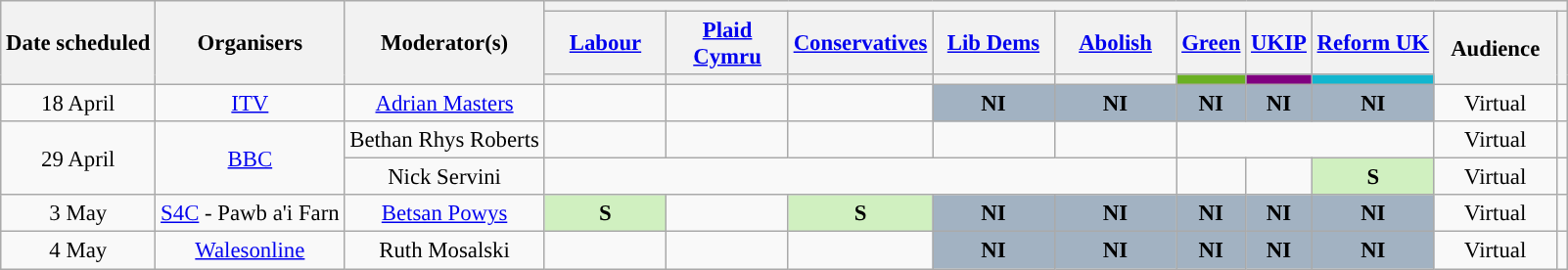<table class="wikitable" style="font-size:95%; text-align:center;">
<tr>
<th rowspan="3">Date scheduled</th>
<th rowspan="3">Organisers</th>
<th rowspan="3">Moderator(s)</th>
<th colspan="12">       </th>
</tr>
<tr>
<th scope="col" style="width:5em;"><a href='#'>Labour</a></th>
<th scope="col" style="width:5em;"><a href='#'>Plaid Cymru</a></th>
<th scope="col" style="width:5em;"><a href='#'>Conservatives</a></th>
<th scope="col" style="width:5em;"><a href='#'>Lib Dems</a></th>
<th scope="col" style="width:5em;"><a href='#'>Abolish</a></th>
<th><a href='#'>Green</a></th>
<th><a href='#'>UKIP</a></th>
<th><a href='#'>Reform UK</a></th>
<th rowspan="2" scope="col" style="width:5em;">Audience</th>
<th rowspan="2"></th>
</tr>
<tr>
<th style="background:"></th>
<th style="background:"></th>
<th style="background:"></th>
<th style="background:"></th>
<th style="background:"></th>
<th style="background:#6AB023;"></th>
<th style="background:#800080;"></th>
<th style="background:#12B6CF;"></th>
</tr>
<tr>
<td>18 April</td>
<td><a href='#'>ITV</a></td>
<td><a href='#'>Adrian Masters</a></td>
<td></td>
<td></td>
<td></td>
<td style="background:#A2B2C2; color:black; text-align:center;"><strong>NI</strong></td>
<td style="background:#A2B2C2; color:black; text-align:center;"><strong>NI</strong></td>
<td style="background:#A2B2C2; color:black; text-align:center;"><strong>NI</strong></td>
<td style="background:#A2B2C2; color:black; text-align:center;"><strong>NI</strong></td>
<td style="background:#A2B2C2; color:black; text-align:center;"><strong>NI</strong></td>
<td>Virtual</td>
<td></td>
</tr>
<tr>
<td rowspan="2">29 April</td>
<td rowspan="2"><a href='#'>BBC</a></td>
<td>Bethan Rhys Roberts</td>
<td></td>
<td></td>
<td></td>
<td></td>
<td></td>
<td colspan="3"></td>
<td>Virtual</td>
<td></td>
</tr>
<tr>
<td>Nick Servini</td>
<td colspan="5"></td>
<td></td>
<td></td>
<td style="background:#D0F0C0; color:black; text-align:center;"><strong>S</strong><br></td>
<td>Virtual</td>
<td></td>
</tr>
<tr>
<td>3 May</td>
<td><a href='#'>S4C</a> - Pawb a'i Farn</td>
<td><a href='#'>Betsan Powys</a></td>
<td style="background:#D0F0C0; color:black; text-align:center;"><strong>S</strong><br></td>
<td></td>
<td style="background:#D0F0C0; color:black; text-align:center;"><strong>S</strong><br></td>
<td style="background:#A2B2C2; color:black; text-align:center;"><strong>NI</strong></td>
<td style="background:#A2B2C2; color:black; text-align:center;"><strong>NI</strong></td>
<td style="background:#A2B2C2; color:black; text-align:center;"><strong>NI</strong></td>
<td style="background:#A2B2C2; color:black; text-align:center;"><strong>NI</strong></td>
<td style="background:#A2B2C2; color:black; text-align:center;"><strong>NI</strong></td>
<td>Virtual</td>
<td></td>
</tr>
<tr>
<td>4 May</td>
<td><a href='#'>Walesonline</a></td>
<td>Ruth Mosalski</td>
<td></td>
<td></td>
<td></td>
<td style="background:#A2B2C2; color:black; text-align:center;"><strong>NI</strong></td>
<td style="background:#A2B2C2; color:black; text-align:center;"><strong>NI</strong></td>
<td style="background:#A2B2C2; color:black; text-align:center;"><strong>NI</strong></td>
<td style="background:#A2B2C2; color:black; text-align:center;"><strong>NI</strong></td>
<td style="background:#A2B2C2; color:black; text-align:center;"><strong>NI</strong></td>
<td>Virtual</td>
<td></td>
</tr>
</table>
